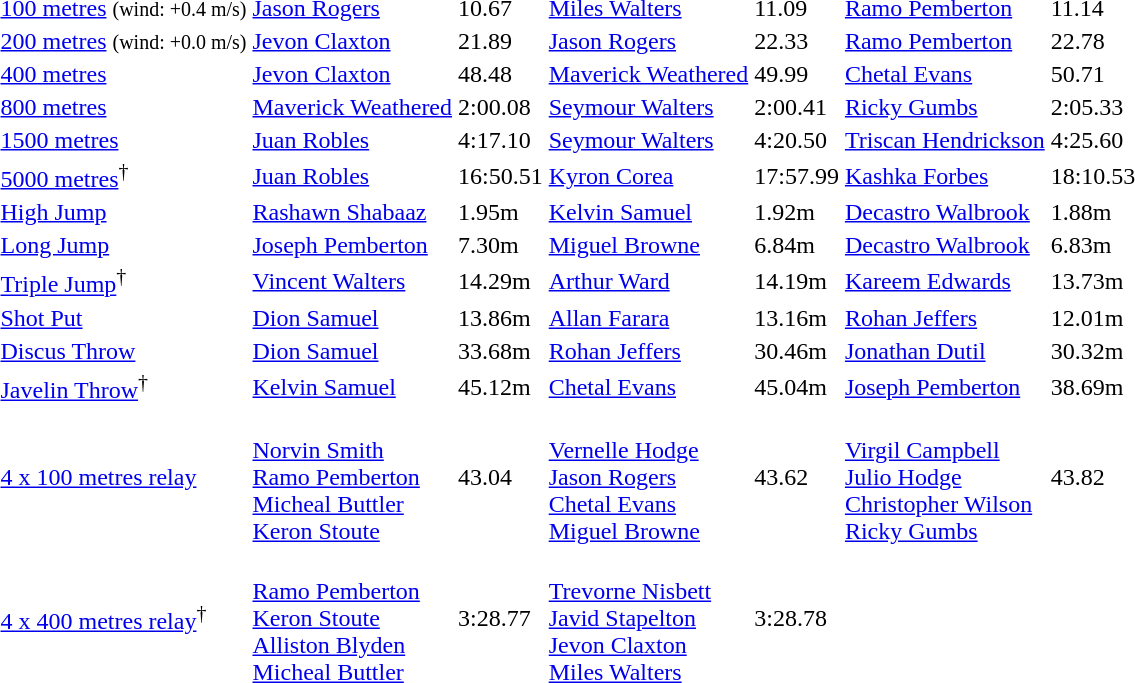<table>
<tr>
<td><a href='#'>100 metres</a> <small>(wind: +0.4 m/s)</small></td>
<td align=left><a href='#'>Jason Rogers</a> <br> </td>
<td>10.67</td>
<td align=left><a href='#'>Miles Walters</a> <br> </td>
<td>11.09</td>
<td align=left><a href='#'>Ramo Pemberton</a> <br> </td>
<td>11.14</td>
</tr>
<tr>
<td><a href='#'>200 metres</a> <small>(wind: +0.0 m/s)</small></td>
<td align=left><a href='#'>Jevon Claxton</a> <br> </td>
<td>21.89</td>
<td align=left><a href='#'>Jason Rogers</a> <br> </td>
<td>22.33</td>
<td align=left><a href='#'>Ramo Pemberton</a> <br> </td>
<td>22.78</td>
</tr>
<tr>
<td><a href='#'>400 metres</a></td>
<td align=left><a href='#'>Jevon Claxton</a> <br> </td>
<td>48.48</td>
<td align=left><a href='#'>Maverick Weathered</a> <br> </td>
<td>49.99</td>
<td align=left><a href='#'>Chetal Evans</a> <br> </td>
<td>50.71</td>
</tr>
<tr>
<td><a href='#'>800 metres</a></td>
<td align=left><a href='#'>Maverick Weathered</a> <br> </td>
<td>2:00.08</td>
<td align=left><a href='#'>Seymour Walters</a> <br> </td>
<td>2:00.41</td>
<td align=left><a href='#'>Ricky Gumbs</a> <br> </td>
<td>2:05.33</td>
</tr>
<tr>
<td><a href='#'>1500 metres</a></td>
<td align=left><a href='#'>Juan Robles</a> <br> </td>
<td>4:17.10</td>
<td align=left><a href='#'>Seymour Walters</a> <br> </td>
<td>4:20.50</td>
<td align=left><a href='#'>Triscan Hendrickson</a> <br> </td>
<td>4:25.60</td>
</tr>
<tr>
<td><a href='#'>5000 metres</a><sup>†</sup></td>
<td align=left><a href='#'>Juan Robles</a> <br> </td>
<td>16:50.51</td>
<td align=left><a href='#'>Kyron Corea</a> <br> </td>
<td>17:57.99</td>
<td align=left><a href='#'>Kashka Forbes</a> <br> </td>
<td>18:10.53</td>
</tr>
<tr>
<td><a href='#'>High Jump</a></td>
<td align=left><a href='#'>Rashawn Shabaaz</a> <br> </td>
<td>1.95m</td>
<td align=left><a href='#'>Kelvin Samuel</a> <br> </td>
<td>1.92m</td>
<td align=left><a href='#'>Decastro Walbrook</a> <br> </td>
<td>1.88m</td>
</tr>
<tr>
<td><a href='#'>Long Jump</a></td>
<td align=left><a href='#'>Joseph Pemberton</a> <br> </td>
<td>7.30m</td>
<td align=left><a href='#'>Miguel Browne</a> <br> </td>
<td>6.84m</td>
<td align=left><a href='#'>Decastro Walbrook</a> <br> </td>
<td>6.83m</td>
</tr>
<tr>
<td><a href='#'>Triple Jump</a><sup>†</sup></td>
<td align=left><a href='#'>Vincent Walters</a> <br> </td>
<td>14.29m</td>
<td align=left><a href='#'>Arthur Ward</a> <br> </td>
<td>14.19m</td>
<td align=left><a href='#'>Kareem Edwards</a> <br> </td>
<td>13.73m</td>
</tr>
<tr>
<td><a href='#'>Shot Put</a></td>
<td align=left><a href='#'>Dion Samuel</a> <br> </td>
<td>13.86m</td>
<td align=left><a href='#'>Allan Farara</a> <br> </td>
<td>13.16m</td>
<td align=left><a href='#'>Rohan Jeffers</a> <br> </td>
<td>12.01m</td>
</tr>
<tr>
<td><a href='#'>Discus Throw</a></td>
<td align=left><a href='#'>Dion Samuel</a> <br> </td>
<td>33.68m</td>
<td align=left><a href='#'>Rohan Jeffers</a> <br> </td>
<td>30.46m</td>
<td align=left><a href='#'>Jonathan Dutil</a> <br> </td>
<td>30.32m</td>
</tr>
<tr>
<td><a href='#'>Javelin Throw</a><sup>†</sup></td>
<td align=left><a href='#'>Kelvin Samuel</a> <br> </td>
<td>45.12m</td>
<td align=left><a href='#'>Chetal Evans</a> <br> </td>
<td>45.04m</td>
<td align=left><a href='#'>Joseph Pemberton</a> <br> </td>
<td>38.69m</td>
</tr>
<tr>
<td><a href='#'>4 x 100 metres relay</a></td>
<td><br><a href='#'>Norvin Smith</a><br><a href='#'>Ramo Pemberton</a><br><a href='#'>Micheal Buttler</a><br><a href='#'>Keron Stoute</a></td>
<td>43.04</td>
<td><br><a href='#'>Vernelle Hodge</a><br><a href='#'>Jason Rogers</a><br><a href='#'>Chetal Evans</a><br><a href='#'>Miguel Browne</a></td>
<td>43.62</td>
<td><br><a href='#'>Virgil Campbell</a><br><a href='#'>Julio Hodge</a><br><a href='#'>Christopher Wilson</a><br><a href='#'>Ricky Gumbs</a></td>
<td>43.82</td>
</tr>
<tr>
<td><a href='#'>4 x 400 metres relay</a><sup>†</sup></td>
<td><br><a href='#'>Ramo Pemberton</a><br><a href='#'>Keron Stoute</a><br><a href='#'>Alliston Blyden</a><br><a href='#'>Micheal Buttler</a></td>
<td>3:28.77</td>
<td><br><a href='#'>Trevorne Nisbett</a><br><a href='#'>Javid Stapelton</a><br><a href='#'>Jevon Claxton</a><br><a href='#'>Miles Walters</a></td>
<td>3:28.78</td>
<td></td>
<td></td>
</tr>
</table>
